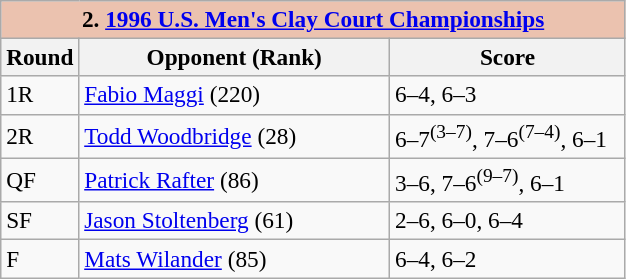<table class=wikitable style=font-size:97%>
<tr>
<td colspan=3 align=center bgcolor=#ebc2af><strong>2. <a href='#'>1996 U.S. Men's Clay Court Championships</a></strong></td>
</tr>
<tr>
<th>Round</th>
<th width=200>Opponent (Rank)</th>
<th width=150>Score</th>
</tr>
<tr>
<td>1R</td>
<td> <a href='#'>Fabio Maggi</a> (220)</td>
<td>6–4, 6–3</td>
</tr>
<tr>
<td>2R</td>
<td> <a href='#'>Todd Woodbridge</a> (28)</td>
<td>6–7<sup>(3–7)</sup>, 7–6<sup>(7–4)</sup>, 6–1</td>
</tr>
<tr>
<td>QF</td>
<td> <a href='#'>Patrick Rafter</a> (86)</td>
<td>3–6, 7–6<sup>(9–7)</sup>, 6–1</td>
</tr>
<tr>
<td>SF</td>
<td> <a href='#'>Jason Stoltenberg</a> (61)</td>
<td>2–6, 6–0, 6–4</td>
</tr>
<tr>
<td>F</td>
<td> <a href='#'>Mats Wilander</a> (85)</td>
<td>6–4, 6–2</td>
</tr>
</table>
